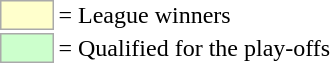<table>
<tr>
<td style="background-color:#ffffcc; border:1px solid #aaaaaa; width:2em;"></td>
<td>= League winners</td>
</tr>
<tr>
<td style="background-color:#ccffcc; border:1px solid #aaaaaa; width:2em;"></td>
<td>= Qualified for the play-offs</td>
</tr>
</table>
